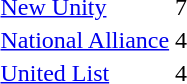<table>
<tr>
<td><a href='#'>New Unity</a></td>
<td><div>7</div></td>
</tr>
<tr>
<td><a href='#'>National Alliance</a></td>
<td><div>4</div></td>
</tr>
<tr>
<td><a href='#'>United List</a></td>
<td><div>4</div></td>
</tr>
</table>
